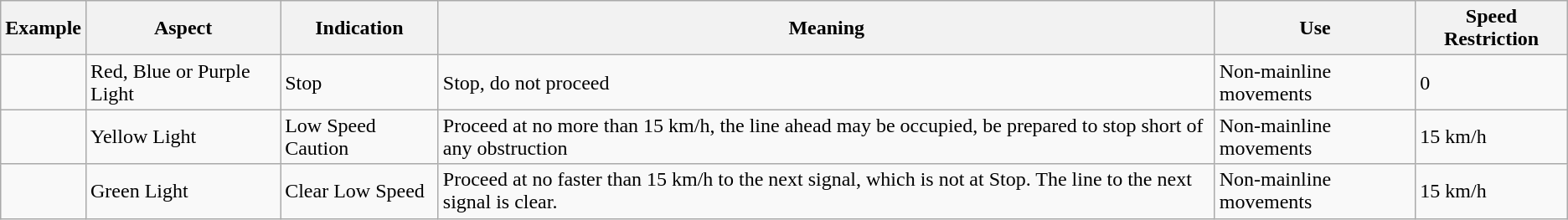<table class="wikitable">
<tr>
<th>Example</th>
<th>Aspect</th>
<th>Indication</th>
<th>Meaning</th>
<th>Use</th>
<th>Speed Restriction</th>
</tr>
<tr>
<td></td>
<td>Red, Blue or Purple Light</td>
<td>Stop</td>
<td>Stop, do not proceed</td>
<td>Non-mainline movements</td>
<td>0</td>
</tr>
<tr>
<td></td>
<td>Yellow Light</td>
<td>Low Speed Caution</td>
<td>Proceed at no more than 15 km/h, the line ahead may be occupied, be prepared to stop short of any obstruction</td>
<td>Non-mainline movements</td>
<td>15 km/h</td>
</tr>
<tr>
<td></td>
<td>Green Light</td>
<td>Clear Low Speed</td>
<td>Proceed at no faster than 15 km/h to the next signal, which is not at Stop. The line to the next signal is clear.</td>
<td>Non-mainline movements</td>
<td>15 km/h</td>
</tr>
</table>
